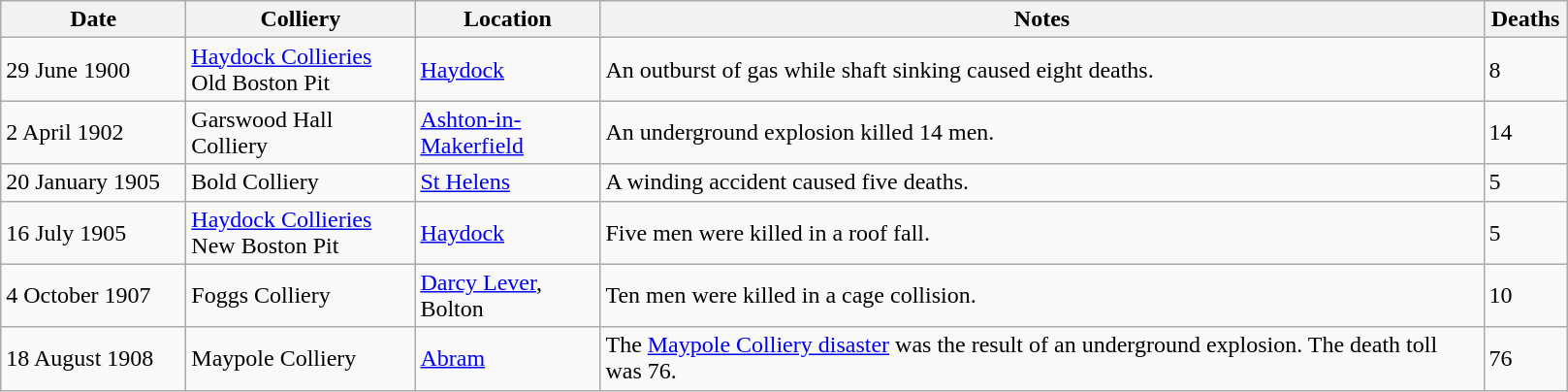<table class="wikitable">
<tr>
<th scope="col"  style="width:120px">Date</th>
<th scope="col"  style="width:150px">Colliery</th>
<th scope="col"  style="width:120px">Location</th>
<th scope="col"  style="width:600px">Notes</th>
<th scope="col"  style="width:50px">Deaths</th>
</tr>
<tr>
<td>29 June 1900</td>
<td><a href='#'>Haydock Collieries</a> Old Boston Pit</td>
<td><a href='#'>Haydock</a></td>
<td>An outburst of gas while shaft sinking caused eight deaths.</td>
<td>8</td>
</tr>
<tr>
<td>2 April 1902</td>
<td>Garswood Hall Colliery</td>
<td><a href='#'>Ashton-in-Makerfield</a></td>
<td>An underground explosion killed 14 men.</td>
<td>14</td>
</tr>
<tr>
<td>20 January 1905</td>
<td>Bold Colliery</td>
<td><a href='#'>St Helens</a></td>
<td>A winding accident caused five deaths.</td>
<td>5</td>
</tr>
<tr>
<td>16 July 1905</td>
<td><a href='#'>Haydock Collieries</a> New Boston Pit</td>
<td><a href='#'>Haydock</a></td>
<td>Five men were killed in a roof fall.</td>
<td>5</td>
</tr>
<tr>
<td>4 October 1907</td>
<td>Foggs Colliery</td>
<td><a href='#'>Darcy Lever</a>, Bolton</td>
<td>Ten men were killed in a cage collision.</td>
<td>10</td>
</tr>
<tr>
<td>18 August 1908</td>
<td>Maypole Colliery</td>
<td><a href='#'>Abram</a></td>
<td>The <a href='#'>Maypole Colliery disaster</a> was the result of an underground explosion. The death toll was 76.</td>
<td>76</td>
</tr>
</table>
